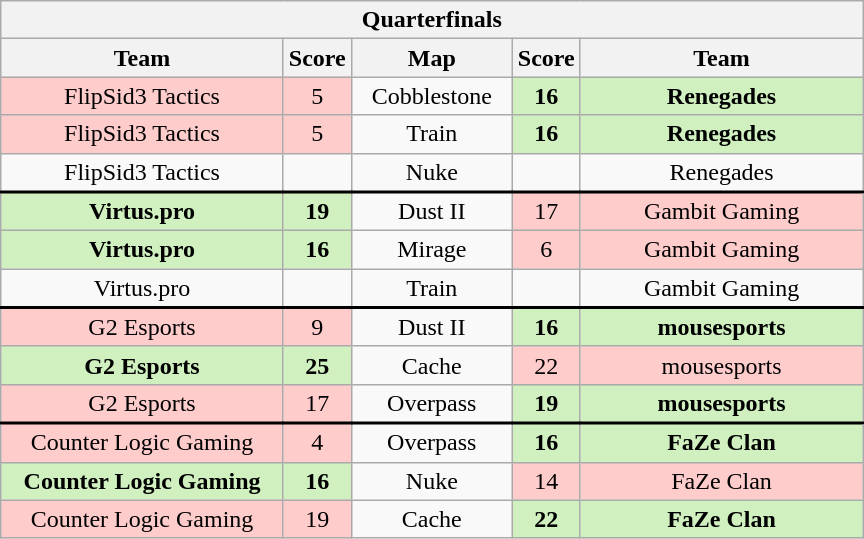<table class="wikitable" style="text-align: center;">
<tr>
<th colspan=5>Quarterfinals</th>
</tr>
<tr>
<th width="181px">Team</th>
<th width="20px">Score</th>
<th width="100px">Map</th>
<th width="20px">Score</th>
<th width="181px">Team</th>
</tr>
<tr>
<td style="background: #FFCCCC;">FlipSid3 Tactics</td>
<td style="background: #FFCCCC;">5</td>
<td>Cobblestone</td>
<td style="background: #D0F0C0;"><strong>16</strong></td>
<td style="background: #D0F0C0;"><strong>Renegades</strong></td>
</tr>
<tr>
<td style="background: #FFCCCC;">FlipSid3 Tactics</td>
<td style="background: #FFCCCC;">5</td>
<td>Train</td>
<td style="background: #D0F0C0;"><strong>16</strong></td>
<td style="background: #D0F0C0;"><strong>Renegades</strong></td>
</tr>
<tr style="text-align:center;border-width:0 0 2px 0; border-style:solid;border-color:black;">
<td>FlipSid3 Tactics</td>
<td></td>
<td>Nuke</td>
<td></td>
<td>Renegades</td>
</tr>
<tr>
<td style="background: #D0F0C0;"><strong>Virtus.pro</strong></td>
<td style="background: #D0F0C0;"><strong>19</strong></td>
<td>Dust II</td>
<td style="background: #FFCCCC;">17</td>
<td style="background: #FFCCCC;">Gambit Gaming</td>
</tr>
<tr>
<td style="background: #D0F0C0;"><strong>Virtus.pro</strong></td>
<td style="background: #D0F0C0;"><strong>16</strong></td>
<td>Mirage</td>
<td style="background: #FFCCCC;">6</td>
<td style="background: #FFCCCC;">Gambit Gaming</td>
</tr>
<tr style="text-align:center;border-width:0 0 2px 0; border-style:solid;border-color:black;">
<td>Virtus.pro</td>
<td></td>
<td>Train</td>
<td></td>
<td>Gambit Gaming</td>
</tr>
<tr>
<td style="background: #FFCCCC;">G2 Esports</td>
<td style="background: #FFCCCC;">9</td>
<td>Dust II</td>
<td style="background: #D0F0C0;"><strong>16</strong></td>
<td style="background: #D0F0C0;"><strong>mousesports</strong></td>
</tr>
<tr>
<td style="background: #D0F0C0;"><strong>G2 Esports</strong></td>
<td style="background: #D0F0C0;"><strong>25</strong></td>
<td>Cache</td>
<td style="background: #FFCCCC;">22</td>
<td style="background: #FFCCCC;">mousesports</td>
</tr>
<tr style="text-align:center;border-width:0 0 2px 0; border-style:solid;border-color:black;">
<td style="background: #FFCCCC;">G2 Esports</td>
<td style="background: #FFCCCC;">17</td>
<td>Overpass</td>
<td style="background: #D0F0C0;"><strong>19</strong></td>
<td style="background: #D0F0C0;"><strong>mousesports</strong></td>
</tr>
<tr>
<td style="background: #FFCCCC;">Counter Logic Gaming</td>
<td style="background: #FFCCCC;">4</td>
<td>Overpass</td>
<td style="background: #D0F0C0;"><strong>16</strong></td>
<td style="background: #D0F0C0;"><strong>FaZe Clan</strong></td>
</tr>
<tr>
<td style="background: #D0F0C0;"><strong>Counter Logic Gaming</strong></td>
<td style="background: #D0F0C0;"><strong>16</strong></td>
<td>Nuke</td>
<td style="background: #FFCCCC;">14</td>
<td style="background: #FFCCCC;">FaZe Clan</td>
</tr>
<tr>
<td style="background: #FFCCCC;">Counter Logic Gaming</td>
<td style="background: #FFCCCC;">19</td>
<td>Cache</td>
<td style="background: #D0F0C0;"><strong>22</strong></td>
<td style="background: #D0F0C0;"><strong>FaZe Clan</strong></td>
</tr>
</table>
